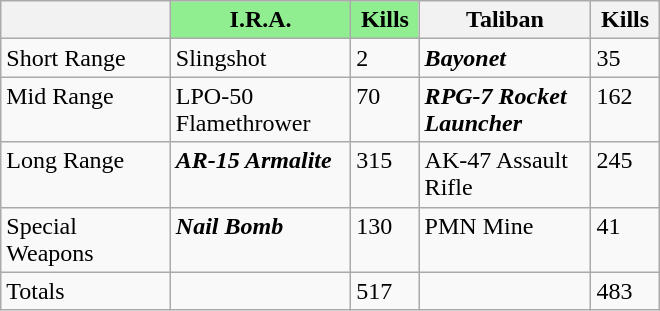<table class="wikitable" style="text-align:left; width:440px; height:200px">
<tr valign="top">
<th style="width:120px;"></th>
<th style="width:120px; background:lightgreen;">I.R.A.</th>
<th style="width:40px; background:lightgreen;">Kills</th>
<th style="width:120px;">Taliban</th>
<th style="width:40px;">Kills</th>
</tr>
<tr valign="top">
<td>Short Range</td>
<td>Slingshot</td>
<td>2</td>
<td><strong><em>Bayonet</em></strong></td>
<td>35</td>
</tr>
<tr valign="top">
<td>Mid Range</td>
<td>LPO-50 Flamethrower</td>
<td>70</td>
<td><strong><em>RPG-7 Rocket Launcher</em></strong></td>
<td>162</td>
</tr>
<tr valign="top">
<td>Long Range</td>
<td><strong><em>AR-15 Armalite</em></strong></td>
<td>315</td>
<td>AK-47 Assault Rifle</td>
<td>245</td>
</tr>
<tr valign="top">
<td>Special Weapons</td>
<td><strong><em>Nail Bomb</em></strong></td>
<td>130</td>
<td>PMN Mine</td>
<td>41</td>
</tr>
<tr valign="top">
<td>Totals</td>
<td></td>
<td>517</td>
<td></td>
<td>483</td>
</tr>
</table>
